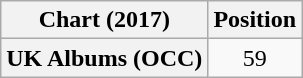<table class="wikitable plainrowheaders" style="text-align:center">
<tr>
<th scope="col">Chart (2017)</th>
<th scope="col">Position</th>
</tr>
<tr>
<th scope="row">UK Albums (OCC)</th>
<td>59</td>
</tr>
</table>
